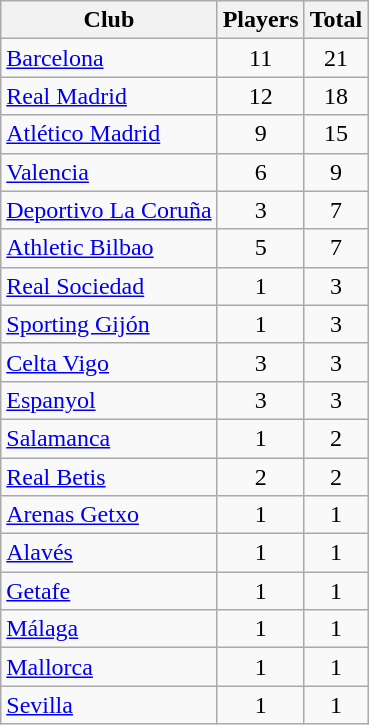<table class="sortable wikitable">
<tr>
<th>Club</th>
<th>Players</th>
<th>Total</th>
</tr>
<tr>
<td><a href='#'>Barcelona</a></td>
<td align=center>11</td>
<td align=center>21</td>
</tr>
<tr>
<td><a href='#'>Real Madrid</a></td>
<td align=center>12</td>
<td align=center>18</td>
</tr>
<tr>
<td><a href='#'>Atlético Madrid</a></td>
<td align=center>9</td>
<td align=center>15</td>
</tr>
<tr>
<td><a href='#'>Valencia</a></td>
<td align=center>6</td>
<td align=center>9</td>
</tr>
<tr>
<td><a href='#'>Deportivo La Coruña</a></td>
<td align=center>3</td>
<td align=center>7</td>
</tr>
<tr>
<td><a href='#'>Athletic Bilbao</a></td>
<td align=center>5</td>
<td align=center>7</td>
</tr>
<tr>
<td><a href='#'>Real Sociedad</a></td>
<td align=center>1</td>
<td align=center>3</td>
</tr>
<tr>
<td><a href='#'>Sporting Gijón</a></td>
<td align=center>1</td>
<td align=center>3</td>
</tr>
<tr>
<td><a href='#'>Celta Vigo</a></td>
<td align=center>3</td>
<td align=center>3</td>
</tr>
<tr>
<td><a href='#'>Espanyol</a></td>
<td align=center>3</td>
<td align=center>3</td>
</tr>
<tr>
<td><a href='#'>Salamanca</a></td>
<td align=center>1</td>
<td align=center>2</td>
</tr>
<tr>
<td><a href='#'>Real Betis</a></td>
<td align=center>2</td>
<td align=center>2</td>
</tr>
<tr>
<td><a href='#'>Arenas Getxo</a></td>
<td align=center>1</td>
<td align=center>1</td>
</tr>
<tr>
<td><a href='#'>Alavés</a></td>
<td align=center>1</td>
<td align=center>1</td>
</tr>
<tr>
<td><a href='#'>Getafe</a></td>
<td align=center>1</td>
<td align=center>1</td>
</tr>
<tr>
<td><a href='#'>Málaga</a></td>
<td align=center>1</td>
<td align=center>1</td>
</tr>
<tr>
<td><a href='#'>Mallorca</a></td>
<td align=center>1</td>
<td align=center>1</td>
</tr>
<tr>
<td><a href='#'>Sevilla</a></td>
<td align=center>1</td>
<td align=center>1</td>
</tr>
</table>
